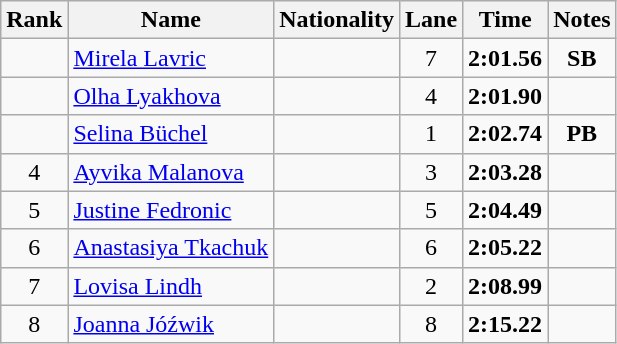<table class="wikitable sortable" style="text-align:center">
<tr>
<th>Rank</th>
<th>Name</th>
<th>Nationality</th>
<th>Lane</th>
<th>Time</th>
<th>Notes</th>
</tr>
<tr>
<td></td>
<td align=left><a href='#'>Mirela Lavric</a></td>
<td align=left></td>
<td>7</td>
<td><strong>2:01.56</strong></td>
<td><strong>SB</strong></td>
</tr>
<tr>
<td></td>
<td align=left><a href='#'>Olha Lyakhova</a></td>
<td align=left></td>
<td>4</td>
<td><strong>2:01.90</strong></td>
<td></td>
</tr>
<tr>
<td></td>
<td align=left><a href='#'>Selina Büchel</a></td>
<td align=left></td>
<td>1</td>
<td><strong>2:02.74</strong></td>
<td><strong>PB</strong></td>
</tr>
<tr>
<td>4</td>
<td align=left><a href='#'>Ayvika Malanova</a></td>
<td align=left></td>
<td>3</td>
<td><strong>2:03.28</strong></td>
<td></td>
</tr>
<tr>
<td>5</td>
<td align=left><a href='#'>Justine Fedronic</a></td>
<td align=left></td>
<td>5</td>
<td><strong>2:04.49</strong></td>
<td></td>
</tr>
<tr>
<td>6</td>
<td align=left><a href='#'>Anastasiya Tkachuk</a></td>
<td align=left></td>
<td>6</td>
<td><strong>2:05.22</strong></td>
<td></td>
</tr>
<tr>
<td>7</td>
<td align=left><a href='#'>Lovisa Lindh</a></td>
<td align=left></td>
<td>2</td>
<td><strong>2:08.99</strong></td>
<td></td>
</tr>
<tr>
<td>8</td>
<td align=left><a href='#'>Joanna Jóźwik</a></td>
<td align=left></td>
<td>8</td>
<td><strong>2:15.22</strong></td>
<td></td>
</tr>
</table>
